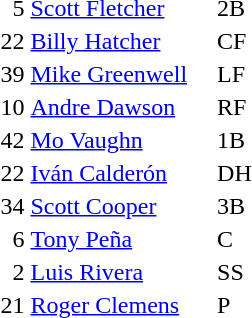<table>
<tr>
<td>  5</td>
<td><a href='#'>Scott Fletcher</a></td>
<td>2B</td>
</tr>
<tr>
<td>22</td>
<td><a href='#'>Billy Hatcher</a></td>
<td>CF</td>
</tr>
<tr>
<td>39</td>
<td><a href='#'>Mike Greenwell</a>    </td>
<td>LF</td>
</tr>
<tr>
<td>10</td>
<td><a href='#'>Andre Dawson</a></td>
<td>RF</td>
</tr>
<tr>
<td>42</td>
<td><a href='#'>Mo Vaughn</a></td>
<td>1B</td>
</tr>
<tr>
<td>22</td>
<td><a href='#'>Iván Calderón</a></td>
<td>DH</td>
</tr>
<tr>
<td>34</td>
<td><a href='#'>Scott Cooper</a></td>
<td>3B</td>
</tr>
<tr>
<td>  6</td>
<td><a href='#'>Tony Peña</a></td>
<td>C</td>
</tr>
<tr>
<td>  2</td>
<td><a href='#'>Luis Rivera</a></td>
<td>SS</td>
</tr>
<tr>
<td>21</td>
<td><a href='#'>Roger Clemens</a></td>
<td>P</td>
</tr>
</table>
